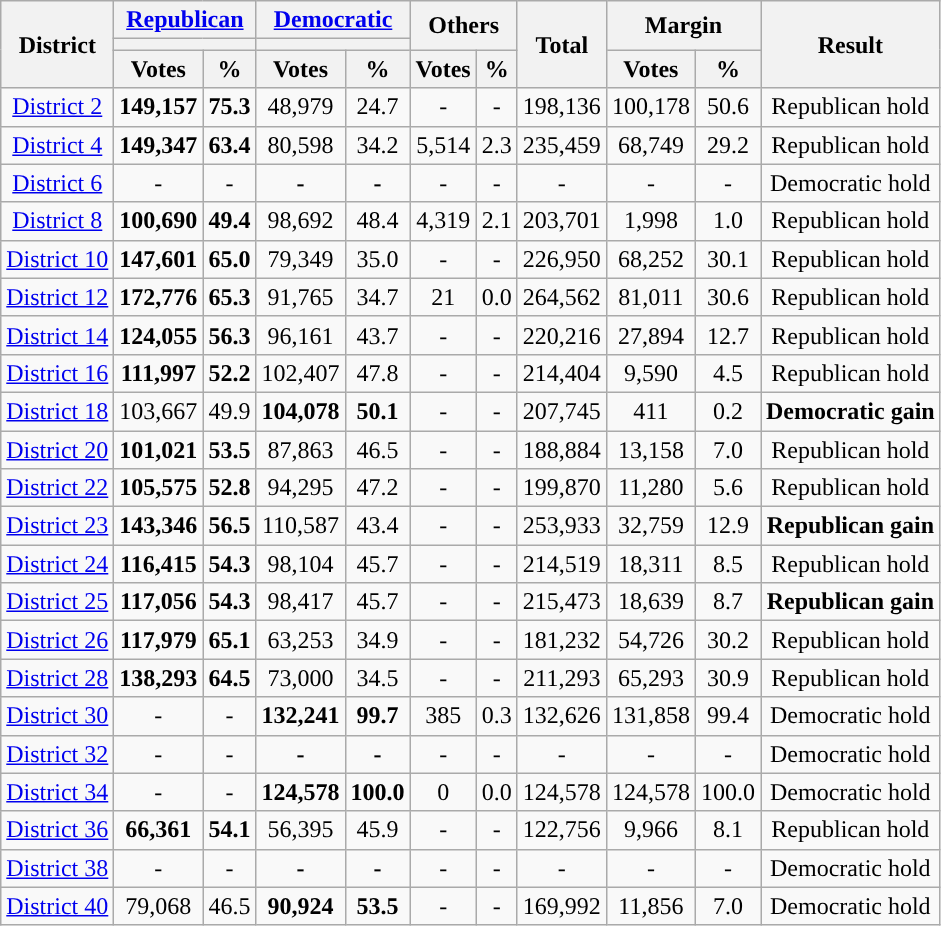<table class="wikitable sortable" style="font-size:100%; text-align:center;">
<tr>
<th rowspan=3 data-sort-type="number">District</th>
<th colspan=2><a href='#'>Republican</a></th>
<th colspan=2><a href='#'>Democratic</a></th>
<th colspan=2 rowspan=2>Others</th>
<th rowspan=3 data-sort-type="number">Total</th>
<th colspan=2 rowspan=2>Margin</th>
<th rowspan=3>Result </th>
</tr>
<tr>
<th colspan=2 style="background:"></th>
<th colspan=2 style="background-color:"></th>
</tr>
<tr>
<th data-sort-type="number">Votes</th>
<th data-sort-type="number">%</th>
<th data-sort-type="number">Votes</th>
<th data-sort-type="number">%</th>
<th data-sort-type="number">Votes</th>
<th data-sort-type="number">%</th>
<th data-sort-type="number">Votes</th>
<th data-sort-type="number">%</th>
</tr>
<tr>
<td data-sort-value="2"><a href='#'>District 2</a></td>
<td><strong>149,157</strong></td>
<td><strong>75.3</strong></td>
<td>48,979</td>
<td>24.7</td>
<td>-</td>
<td>-</td>
<td>198,136</td>
<td>100,178</td>
<td>50.6</td>
<td>Republican hold</td>
</tr>
<tr>
<td data-sort-value="4"><a href='#'>District 4</a></td>
<td><strong>149,347</strong></td>
<td><strong>63.4</strong></td>
<td>80,598</td>
<td>34.2</td>
<td>5,514</td>
<td>2.3</td>
<td>235,459</td>
<td>68,749</td>
<td>29.2</td>
<td>Republican hold</td>
</tr>
<tr>
<td data-sort-value="6"><a href='#'>District 6</a></td>
<td>-</td>
<td>-</td>
<td><strong>-</strong></td>
<td data-sort-value="100.0"><strong>-</strong></td>
<td>-</td>
<td>-</td>
<td>-</td>
<td>-</td>
<td data-sort-value="100.1">-</td>
<td>Democratic hold</td>
</tr>
<tr>
<td data-sort-value="8"><a href='#'>District 8</a></td>
<td><strong>100,690</strong></td>
<td><strong>49.4</strong></td>
<td>98,692</td>
<td>48.4</td>
<td>4,319</td>
<td>2.1</td>
<td>203,701</td>
<td>1,998</td>
<td>1.0</td>
<td>Republican hold</td>
</tr>
<tr>
<td data-sort-value="10"><a href='#'>District 10</a></td>
<td><strong>147,601</strong></td>
<td><strong>65.0</strong></td>
<td>79,349</td>
<td>35.0</td>
<td>-</td>
<td>-</td>
<td>226,950</td>
<td>68,252</td>
<td>30.1</td>
<td>Republican hold</td>
</tr>
<tr>
<td data-sort-value="12"><a href='#'>District 12</a></td>
<td><strong>172,776</strong></td>
<td><strong>65.3</strong></td>
<td>91,765</td>
<td>34.7</td>
<td>21</td>
<td data-sort-value="0.00008">0.0</td>
<td>264,562</td>
<td>81,011</td>
<td>30.6</td>
<td>Republican hold</td>
</tr>
<tr>
<td data-sort-value="14"><a href='#'>District 14</a></td>
<td><strong>124,055</strong></td>
<td><strong>56.3</strong></td>
<td>96,161</td>
<td>43.7</td>
<td>-</td>
<td>-</td>
<td>220,216</td>
<td>27,894</td>
<td>12.7</td>
<td>Republican hold</td>
</tr>
<tr>
<td data-sort-value="16"><a href='#'>District 16</a></td>
<td><strong>111,997</strong></td>
<td><strong>52.2</strong></td>
<td>102,407</td>
<td>47.8</td>
<td>-</td>
<td>-</td>
<td>214,404</td>
<td>9,590</td>
<td>4.5</td>
<td>Republican hold</td>
</tr>
<tr>
<td data-sort-value="18"><a href='#'>District 18</a></td>
<td>103,667</td>
<td>49.9</td>
<td><strong>104,078</strong></td>
<td><strong>50.1</strong></td>
<td>-</td>
<td>-</td>
<td>207,745</td>
<td>411</td>
<td>0.2</td>
<td><strong>Democratic gain</strong></td>
</tr>
<tr>
<td data-sort-value="20"><a href='#'>District 20</a></td>
<td><strong>101,021</strong></td>
<td><strong>53.5</strong></td>
<td>87,863</td>
<td>46.5</td>
<td>-</td>
<td>-</td>
<td>188,884</td>
<td>13,158</td>
<td data-sort-value="6.966">7.0</td>
<td>Republican hold</td>
</tr>
<tr>
<td data-sort-value="22"><a href='#'>District 22</a></td>
<td><strong>105,575</strong></td>
<td><strong>52.8</strong></td>
<td>94,295</td>
<td>47.2</td>
<td>-</td>
<td>-</td>
<td>199,870</td>
<td>11,280</td>
<td>5.6</td>
<td>Republican hold</td>
</tr>
<tr>
<td data-sort-value="23"><a href='#'>District 23</a></td>
<td><strong>143,346</strong></td>
<td><strong>56.5</strong></td>
<td>110,587</td>
<td>43.4</td>
<td>-</td>
<td>-</td>
<td>253,933</td>
<td>32,759</td>
<td>12.9</td>
<td><strong>Republican gain</strong></td>
</tr>
<tr>
<td data-sort-value="24"><a href='#'>District 24</a></td>
<td><strong>116,415</strong></td>
<td data-sort-value="54.27"><strong>54.3</strong></td>
<td>98,104</td>
<td data-sort-value="45.73">45.7</td>
<td>-</td>
<td>-</td>
<td>214,519</td>
<td>18,311</td>
<td>8.5</td>
<td>Republican hold</td>
</tr>
<tr>
<td data-sort-value="25"><a href='#'>District 25</a></td>
<td><strong>117,056</strong></td>
<td data-sort-value="54.33"><strong>54.3</strong></td>
<td>98,417</td>
<td data-sort-value="45.67">45.7</td>
<td>-</td>
<td>-</td>
<td>215,473</td>
<td>18,639</td>
<td>8.7</td>
<td><strong>Republican gain</strong></td>
</tr>
<tr>
<td data-sort-value="26"><a href='#'>District 26</a></td>
<td><strong>117,979</strong></td>
<td><strong>65.1</strong></td>
<td>63,253</td>
<td>34.9</td>
<td>-</td>
<td>-</td>
<td>181,232</td>
<td>54,726</td>
<td>30.2</td>
<td>Republican hold</td>
</tr>
<tr>
<td data-sort-value="28"><a href='#'>District 28</a></td>
<td><strong>138,293</strong></td>
<td><strong>64.5</strong></td>
<td>73,000</td>
<td>34.5</td>
<td>-</td>
<td>-</td>
<td>211,293</td>
<td>65,293</td>
<td>30.9</td>
<td>Republican hold</td>
</tr>
<tr>
<td data-sort-value="30"><a href='#'>District 30</a></td>
<td>-</td>
<td>-</td>
<td><strong>132,241</strong></td>
<td><strong>99.7</strong></td>
<td>385</td>
<td>0.3</td>
<td>132,626</td>
<td>131,858</td>
<td>99.4</td>
<td>Democratic hold</td>
</tr>
<tr>
<td data-sort-value="32"><a href='#'>District 32</a></td>
<td>-</td>
<td>-</td>
<td><strong>-</strong></td>
<td data-sort-value="100.0"><strong>-</strong></td>
<td>-</td>
<td>-</td>
<td>-</td>
<td>-</td>
<td data-sort-value="100.1">-</td>
<td>Democratic hold</td>
</tr>
<tr>
<td data-sort-value="34"><a href='#'>District 34</a></td>
<td>-</td>
<td>-</td>
<td><strong>124,578</strong></td>
<td><strong>100.0</strong></td>
<td>0</td>
<td>0.0</td>
<td>124,578</td>
<td>124,578</td>
<td>100.0</td>
<td>Democratic hold</td>
</tr>
<tr>
<td data-sort-value="36"><a href='#'>District 36</a></td>
<td><strong>66,361</strong></td>
<td><strong>54.1</strong></td>
<td>56,395</td>
<td>45.9</td>
<td>-</td>
<td>-</td>
<td>122,756</td>
<td>9,966</td>
<td>8.1</td>
<td>Republican hold</td>
</tr>
<tr>
<td data-sort-value="38"><a href='#'>District 38</a></td>
<td>-</td>
<td>-</td>
<td><strong>-</strong></td>
<td data-sort-value="100.0"><strong>-</strong></td>
<td>-</td>
<td>-</td>
<td>-</td>
<td>-</td>
<td data-sort-value="100.1">-</td>
<td>Democratic hold</td>
</tr>
<tr>
<td data-sort-value="40"><a href='#'>District 40</a></td>
<td>79,068</td>
<td>46.5</td>
<td><strong>90,924</strong></td>
<td><strong>53.5</strong></td>
<td>-</td>
<td>-</td>
<td>169,992</td>
<td>11,856</td>
<td data-sort-value="6.974">7.0</td>
<td>Democratic hold</td>
</tr>
</table>
